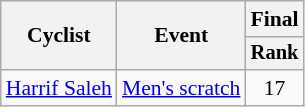<table class="wikitable" style="font-size:90%">
<tr>
<th rowspan=2>Cyclist</th>
<th rowspan=2>Event</th>
<th>Final</th>
</tr>
<tr style="font-size:95%">
<th>Rank</th>
</tr>
<tr align=center>
<td align=left><a href='#'>Harrif Saleh</a></td>
<td align=left><a href='#'>Men's scratch</a></td>
<td>17</td>
</tr>
</table>
